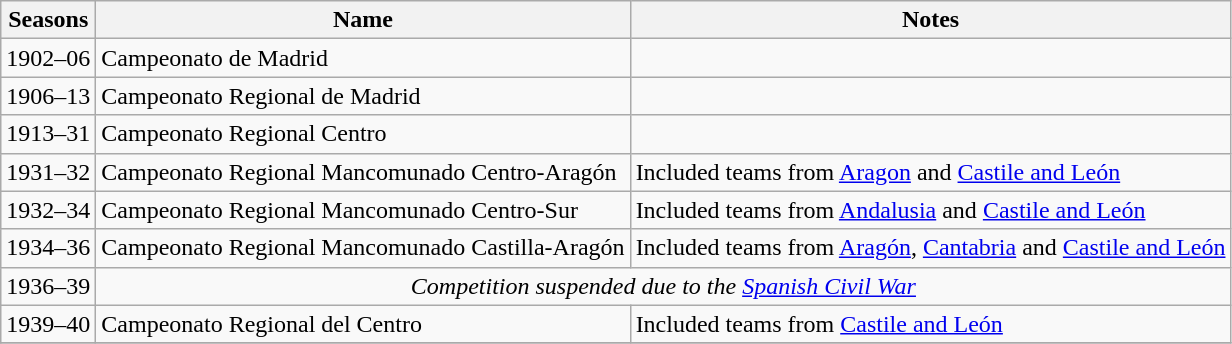<table class="wikitable">
<tr>
<th>Seasons</th>
<th>Name</th>
<th>Notes</th>
</tr>
<tr>
<td>1902–06</td>
<td>Campeonato de Madrid</td>
<td></td>
</tr>
<tr>
<td>1906–13</td>
<td>Campeonato Regional de Madrid</td>
<td></td>
</tr>
<tr>
<td>1913–31</td>
<td>Campeonato Regional Centro</td>
<td></td>
</tr>
<tr>
<td>1931–32</td>
<td>Campeonato Regional Mancomunado Centro-Aragón</td>
<td>Included teams from <a href='#'>Aragon</a> and <a href='#'>Castile and León</a></td>
</tr>
<tr>
<td>1932–34</td>
<td>Campeonato Regional Mancomunado Centro-Sur</td>
<td>Included teams from <a href='#'>Andalusia</a> and <a href='#'>Castile and León</a></td>
</tr>
<tr>
<td>1934–36</td>
<td>Campeonato Regional Mancomunado Castilla-Aragón</td>
<td>Included teams from <a href='#'>Aragón</a>, <a href='#'>Cantabria</a> and <a href='#'>Castile and León</a></td>
</tr>
<tr>
<td>1936–39</td>
<td colspan=2 align=center><em>Competition suspended due to the <a href='#'>Spanish Civil War</a></em></td>
</tr>
<tr>
<td>1939–40</td>
<td>Campeonato Regional del Centro</td>
<td>Included teams from <a href='#'>Castile and León</a></td>
</tr>
<tr>
</tr>
</table>
